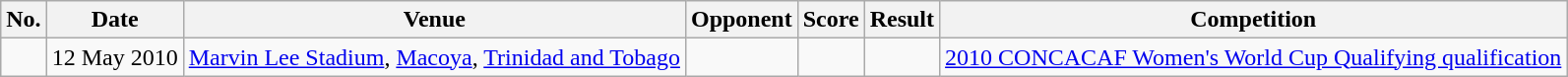<table class="wikitable">
<tr>
<th>No.</th>
<th>Date</th>
<th>Venue</th>
<th>Opponent</th>
<th>Score</th>
<th>Result</th>
<th>Competition</th>
</tr>
<tr>
<td></td>
<td>12 May 2010</td>
<td><a href='#'>Marvin Lee Stadium</a>, <a href='#'>Macoya</a>, <a href='#'>Trinidad and Tobago</a></td>
<td></td>
<td></td>
<td></td>
<td><a href='#'>2010 CONCACAF Women's World Cup Qualifying qualification</a></td>
</tr>
</table>
